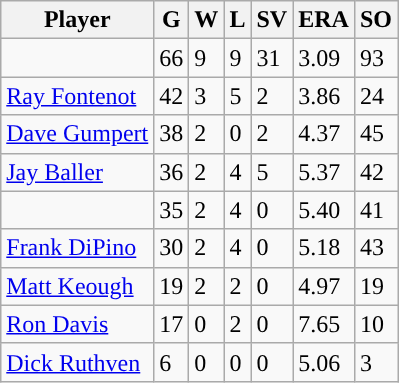<table class="wikitable sortable">
<tr>
<th>Player</th>
<th>G</th>
<th>W</th>
<th>L</th>
<th>SV</th>
<th>ERA</th>
<th>SO</th>
</tr>
<tr>
<td></td>
<td>66</td>
<td>9</td>
<td>9</td>
<td>31</td>
<td>3.09</td>
<td>93</td>
</tr>
<tr>
<td><a href='#'>Ray Fontenot</a></td>
<td>42</td>
<td>3</td>
<td>5</td>
<td>2</td>
<td>3.86</td>
<td>24</td>
</tr>
<tr>
<td><a href='#'>Dave Gumpert</a></td>
<td>38</td>
<td>2</td>
<td>0</td>
<td>2</td>
<td>4.37</td>
<td>45</td>
</tr>
<tr>
<td><a href='#'>Jay Baller</a></td>
<td>36</td>
<td>2</td>
<td>4</td>
<td>5</td>
<td>5.37</td>
<td>42</td>
</tr>
<tr>
<td></td>
<td>35</td>
<td>2</td>
<td>4</td>
<td>0</td>
<td>5.40</td>
<td>41</td>
</tr>
<tr>
<td><a href='#'>Frank DiPino</a></td>
<td>30</td>
<td>2</td>
<td>4</td>
<td>0</td>
<td>5.18</td>
<td>43</td>
</tr>
<tr>
<td><a href='#'>Matt Keough</a></td>
<td>19</td>
<td>2</td>
<td>2</td>
<td>0</td>
<td>4.97</td>
<td>19</td>
</tr>
<tr>
<td><a href='#'>Ron Davis</a></td>
<td>17</td>
<td>0</td>
<td>2</td>
<td>0</td>
<td>7.65</td>
<td>10</td>
</tr>
<tr>
<td><a href='#'>Dick Ruthven</a></td>
<td>6</td>
<td>0</td>
<td>0</td>
<td>0</td>
<td>5.06</td>
<td>3</td>
</tr>
</table>
